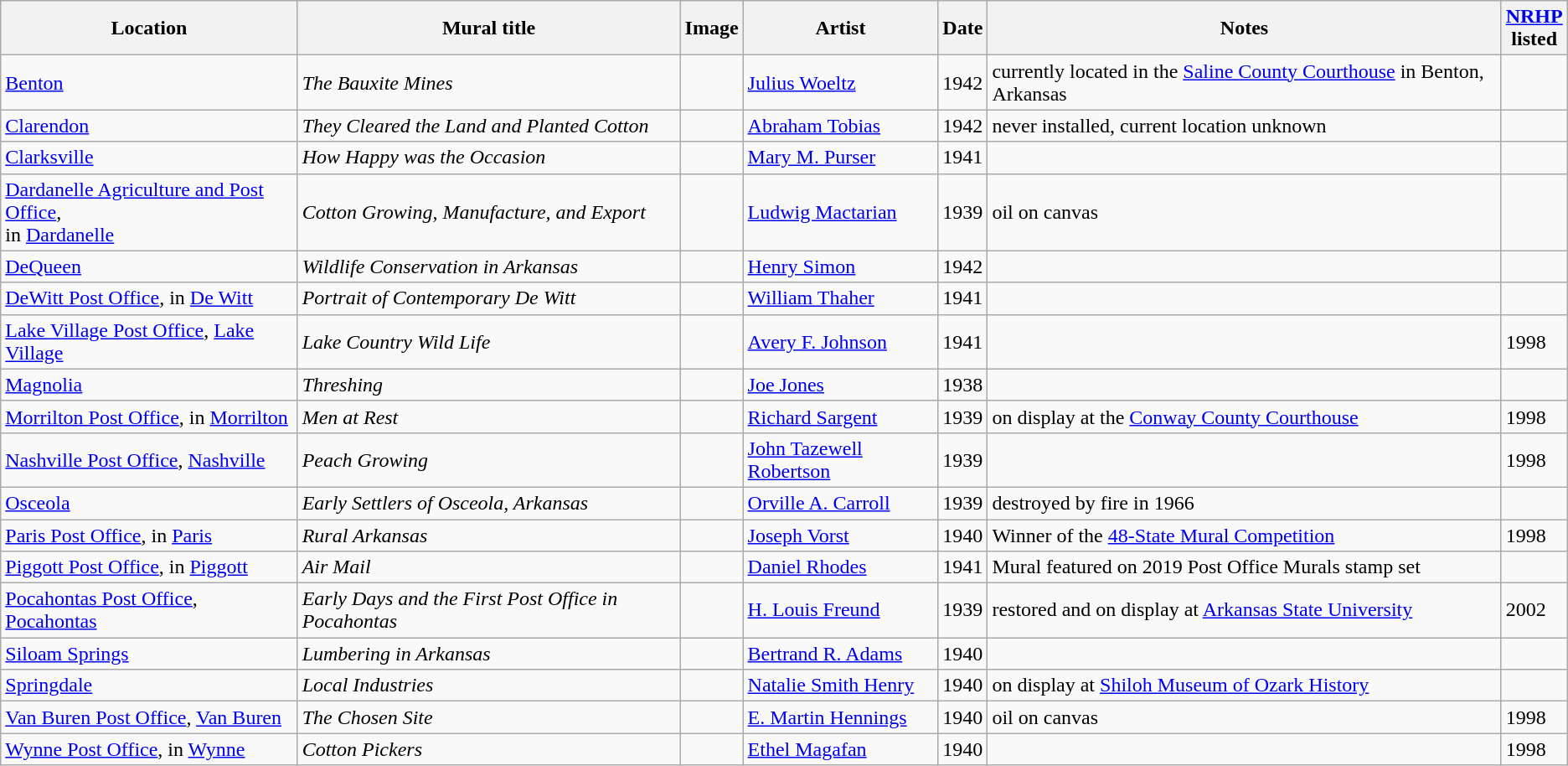<table class="wikitable sortable">
<tr>
<th>Location</th>
<th>Mural title</th>
<th>Image</th>
<th>Artist</th>
<th>Date</th>
<th>Notes</th>
<th><a href='#'>NRHP</a><br>listed</th>
</tr>
<tr>
<td><a href='#'>Benton</a></td>
<td><em>The Bauxite Mines</em></td>
<td></td>
<td><a href='#'>Julius Woeltz</a></td>
<td>1942</td>
<td>currently located in the <a href='#'>Saline County Courthouse</a> in Benton, Arkansas</td>
<td></td>
</tr>
<tr>
<td><a href='#'>Clarendon</a></td>
<td><em>They Cleared the Land and Planted Cotton</em></td>
<td></td>
<td><a href='#'>Abraham Tobias</a></td>
<td>1942</td>
<td>never installed, current location unknown</td>
<td></td>
</tr>
<tr>
<td><a href='#'>Clarksville</a></td>
<td><em>How Happy was the Occasion</em></td>
<td></td>
<td><a href='#'>Mary M. Purser</a></td>
<td>1941</td>
<td></td>
<td></td>
</tr>
<tr>
<td><a href='#'>Dardanelle Agriculture and Post Office</a>,<br>in <a href='#'>Dardanelle</a></td>
<td><em>Cotton Growing, Manufacture, and Export</em></td>
<td></td>
<td><a href='#'>Ludwig Mactarian</a></td>
<td>1939</td>
<td>oil on canvas</td>
<td></td>
</tr>
<tr>
<td><a href='#'>DeQueen</a></td>
<td><em>Wildlife Conservation in Arkansas</em></td>
<td></td>
<td><a href='#'>Henry Simon</a></td>
<td>1942</td>
<td></td>
<td></td>
</tr>
<tr>
<td><a href='#'>DeWitt Post Office</a>, in <a href='#'>De Witt</a></td>
<td><em>Portrait of Contemporary De Witt</em></td>
<td></td>
<td><a href='#'>William Thaher</a></td>
<td>1941</td>
<td></td>
<td></td>
</tr>
<tr>
<td><a href='#'>Lake Village Post Office</a>, <a href='#'>Lake Village</a></td>
<td><em>Lake Country Wild Life</em></td>
<td></td>
<td><a href='#'>Avery F. Johnson</a></td>
<td>1941</td>
<td></td>
<td>1998</td>
</tr>
<tr>
<td><a href='#'>Magnolia</a></td>
<td><em>Threshing</em></td>
<td></td>
<td><a href='#'>Joe Jones</a></td>
<td>1938</td>
<td></td>
<td></td>
</tr>
<tr>
<td><a href='#'>Morrilton Post Office</a>, in <a href='#'>Morrilton</a></td>
<td><em>Men at Rest</em></td>
<td></td>
<td><a href='#'>Richard Sargent</a></td>
<td>1939</td>
<td>on display at the <a href='#'>Conway County Courthouse</a></td>
<td>1998</td>
</tr>
<tr>
<td><a href='#'>Nashville Post Office</a>, <a href='#'>Nashville</a></td>
<td><em>Peach Growing</em></td>
<td></td>
<td><a href='#'>John Tazewell Robertson</a></td>
<td>1939</td>
<td></td>
<td>1998</td>
</tr>
<tr>
<td><a href='#'>Osceola</a></td>
<td><em>Early Settlers of Osceola, Arkansas</em></td>
<td></td>
<td><a href='#'>Orville A. Carroll</a></td>
<td>1939</td>
<td>destroyed by fire in 1966</td>
<td></td>
</tr>
<tr>
<td><a href='#'>Paris Post Office</a>, in <a href='#'>Paris</a></td>
<td><em>Rural Arkansas</em></td>
<td></td>
<td><a href='#'>Joseph Vorst</a></td>
<td>1940</td>
<td>Winner of the <a href='#'>48-State Mural Competition</a></td>
<td>1998</td>
</tr>
<tr>
<td><a href='#'>Piggott Post Office</a>, in <a href='#'>Piggott</a></td>
<td><em>Air Mail</em></td>
<td></td>
<td><a href='#'>Daniel Rhodes</a></td>
<td>1941</td>
<td>Mural featured on 2019 Post Office Murals stamp set</td>
<td></td>
</tr>
<tr>
<td><a href='#'>Pocahontas Post Office</a>, <a href='#'>Pocahontas</a></td>
<td><em>Early Days and the First Post Office in Pocahontas</em></td>
<td></td>
<td><a href='#'>H. Louis Freund</a></td>
<td>1939</td>
<td>restored and on display at <a href='#'>Arkansas State University</a></td>
<td>2002</td>
</tr>
<tr>
<td><a href='#'>Siloam Springs</a></td>
<td><em>Lumbering in Arkansas</em></td>
<td></td>
<td><a href='#'>Bertrand R. Adams</a></td>
<td>1940</td>
<td></td>
<td></td>
</tr>
<tr>
<td><a href='#'>Springdale</a></td>
<td><em>Local Industries</em></td>
<td></td>
<td><a href='#'>Natalie Smith Henry</a></td>
<td>1940</td>
<td>on display at <a href='#'>Shiloh Museum of Ozark History</a></td>
<td></td>
</tr>
<tr>
<td><a href='#'>Van Buren Post Office</a>, <a href='#'>Van Buren</a></td>
<td><em>The Chosen Site</em></td>
<td></td>
<td><a href='#'>E. Martin Hennings</a></td>
<td>1940</td>
<td>oil on canvas</td>
<td>1998</td>
</tr>
<tr>
<td><a href='#'>Wynne Post Office</a>, in <a href='#'>Wynne</a></td>
<td><em>Cotton Pickers</em></td>
<td></td>
<td><a href='#'>Ethel Magafan</a></td>
<td>1940</td>
<td></td>
<td>1998</td>
</tr>
</table>
